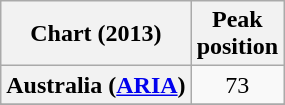<table class="wikitable sortable plainrowheaders">
<tr>
<th scope="col">Chart (2013)</th>
<th scope="col">Peak<br>position</th>
</tr>
<tr>
<th scope="row">Australia (<a href='#'>ARIA</a>)</th>
<td align="center">73</td>
</tr>
<tr>
</tr>
<tr>
</tr>
<tr>
</tr>
<tr>
</tr>
<tr>
</tr>
</table>
